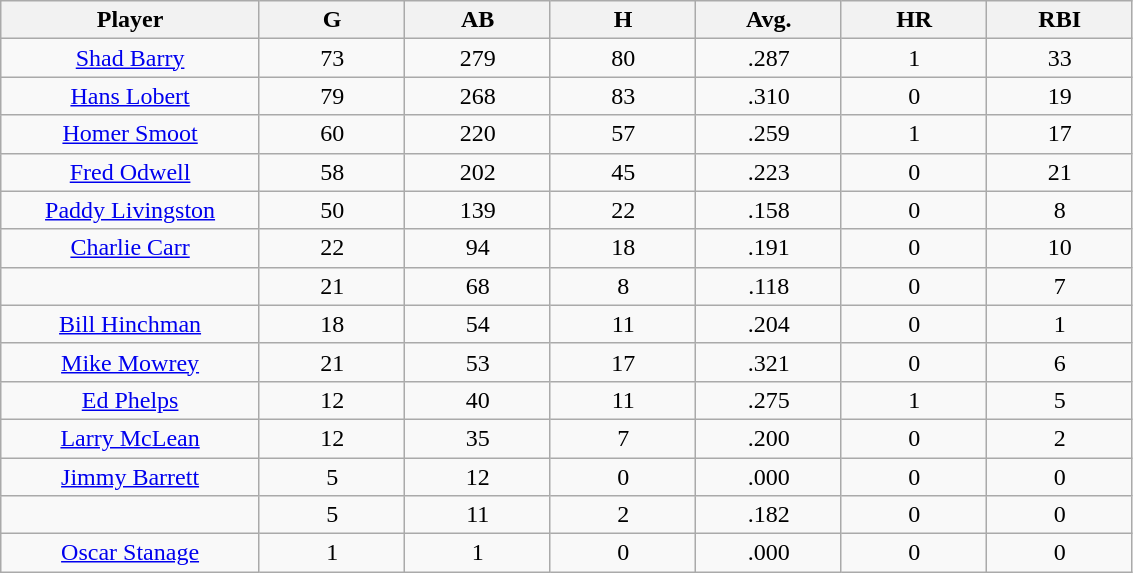<table class="wikitable sortable">
<tr>
<th bgcolor="#DDDDFF" width="16%">Player</th>
<th bgcolor="#DDDDFF" width="9%">G</th>
<th bgcolor="#DDDDFF" width="9%">AB</th>
<th bgcolor="#DDDDFF" width="9%">H</th>
<th bgcolor="#DDDDFF" width="9%">Avg.</th>
<th bgcolor="#DDDDFF" width="9%">HR</th>
<th bgcolor="#DDDDFF" width="9%">RBI</th>
</tr>
<tr align="center">
<td><a href='#'>Shad Barry</a></td>
<td>73</td>
<td>279</td>
<td>80</td>
<td>.287</td>
<td>1</td>
<td>33</td>
</tr>
<tr align=center>
<td><a href='#'>Hans Lobert</a></td>
<td>79</td>
<td>268</td>
<td>83</td>
<td>.310</td>
<td>0</td>
<td>19</td>
</tr>
<tr align=center>
<td><a href='#'>Homer Smoot</a></td>
<td>60</td>
<td>220</td>
<td>57</td>
<td>.259</td>
<td>1</td>
<td>17</td>
</tr>
<tr align=center>
<td><a href='#'>Fred Odwell</a></td>
<td>58</td>
<td>202</td>
<td>45</td>
<td>.223</td>
<td>0</td>
<td>21</td>
</tr>
<tr align=center>
<td><a href='#'>Paddy Livingston</a></td>
<td>50</td>
<td>139</td>
<td>22</td>
<td>.158</td>
<td>0</td>
<td>8</td>
</tr>
<tr align=center>
<td><a href='#'>Charlie Carr</a></td>
<td>22</td>
<td>94</td>
<td>18</td>
<td>.191</td>
<td>0</td>
<td>10</td>
</tr>
<tr align=center>
<td></td>
<td>21</td>
<td>68</td>
<td>8</td>
<td>.118</td>
<td>0</td>
<td>7</td>
</tr>
<tr align="center">
<td><a href='#'>Bill Hinchman</a></td>
<td>18</td>
<td>54</td>
<td>11</td>
<td>.204</td>
<td>0</td>
<td>1</td>
</tr>
<tr align=center>
<td><a href='#'>Mike Mowrey</a></td>
<td>21</td>
<td>53</td>
<td>17</td>
<td>.321</td>
<td>0</td>
<td>6</td>
</tr>
<tr align=center>
<td><a href='#'>Ed Phelps</a></td>
<td>12</td>
<td>40</td>
<td>11</td>
<td>.275</td>
<td>1</td>
<td>5</td>
</tr>
<tr align=center>
<td><a href='#'>Larry McLean</a></td>
<td>12</td>
<td>35</td>
<td>7</td>
<td>.200</td>
<td>0</td>
<td>2</td>
</tr>
<tr align=center>
<td><a href='#'>Jimmy Barrett</a></td>
<td>5</td>
<td>12</td>
<td>0</td>
<td>.000</td>
<td>0</td>
<td>0</td>
</tr>
<tr align=center>
<td></td>
<td>5</td>
<td>11</td>
<td>2</td>
<td>.182</td>
<td>0</td>
<td>0</td>
</tr>
<tr align="center">
<td><a href='#'>Oscar Stanage</a></td>
<td>1</td>
<td>1</td>
<td>0</td>
<td>.000</td>
<td>0</td>
<td>0</td>
</tr>
</table>
